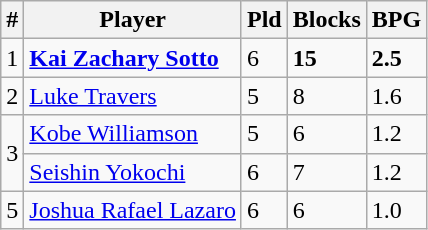<table class=wikitable>
<tr>
<th>#</th>
<th>Player</th>
<th>Pld</th>
<th>Blocks</th>
<th>BPG</th>
</tr>
<tr>
<td>1</td>
<td> <strong><a href='#'>Kai Zachary Sotto</a></strong></td>
<td>6</td>
<td><strong>15</strong></td>
<td><strong>2.5</strong></td>
</tr>
<tr>
<td>2</td>
<td> <a href='#'>Luke Travers</a></td>
<td>5</td>
<td>8</td>
<td>1.6</td>
</tr>
<tr>
<td rowspan=2>3</td>
<td> <a href='#'>Kobe Williamson</a></td>
<td>5</td>
<td>6</td>
<td>1.2</td>
</tr>
<tr>
<td> <a href='#'>Seishin Yokochi</a></td>
<td>6</td>
<td>7</td>
<td>1.2</td>
</tr>
<tr>
<td>5</td>
<td> <a href='#'>Joshua Rafael Lazaro</a></td>
<td>6</td>
<td>6</td>
<td>1.0</td>
</tr>
</table>
